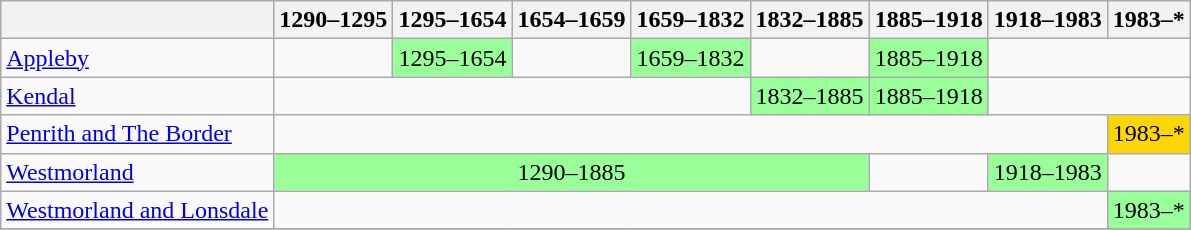<table class="wikitable">
<tr>
<th> </th>
<th>1290–1295</th>
<th>1295–1654</th>
<th>1654–1659</th>
<th>1659–1832</th>
<th>1832–1885</th>
<th>1885–1918</th>
<th>1918–1983</th>
<th>1983–*</th>
</tr>
<tr>
<td><a href='#'>Appleby</a></td>
<td colspan="1"> </td>
<td colspan="1" align="center" bgcolor="#99FF99">1295–1654</td>
<td colspan="1"> </td>
<td colspan="1" align="center" bgcolor="#99FF99">1659–1832</td>
<td colspan="1"> </td>
<td colspan="1" align="center" bgcolor="#99FF99">1885–1918</td>
<td colspan="2"> </td>
</tr>
<tr>
<td><a href='#'>Kendal</a></td>
<td colspan="4"> </td>
<td colspan="1" align="center" bgcolor="#99FF99">1832–1885</td>
<td colspan="1" align="center" bgcolor="#99FF99">1885–1918</td>
<td colspan="2"> </td>
</tr>
<tr>
<td><a href='#'>Penrith and The Border</a></td>
<td colspan="7"> </td>
<td colspan="1" align="center" bgcolor="#ffd700">1983–*</td>
</tr>
<tr>
<td><a href='#'>Westmorland</a></td>
<td colspan="5" align="center" bgcolor="#99FF99">1290–1885</td>
<td colspan="1"> </td>
<td colspan="1" align="center" bgcolor="#99FF99">1918–1983</td>
<td colspan="1"> </td>
</tr>
<tr>
<td><a href='#'>Westmorland and Lonsdale</a></td>
<td colspan="7"> </td>
<td colspan="1" align="center" bgcolor="#99FF99">1983–*</td>
</tr>
<tr>
</tr>
</table>
